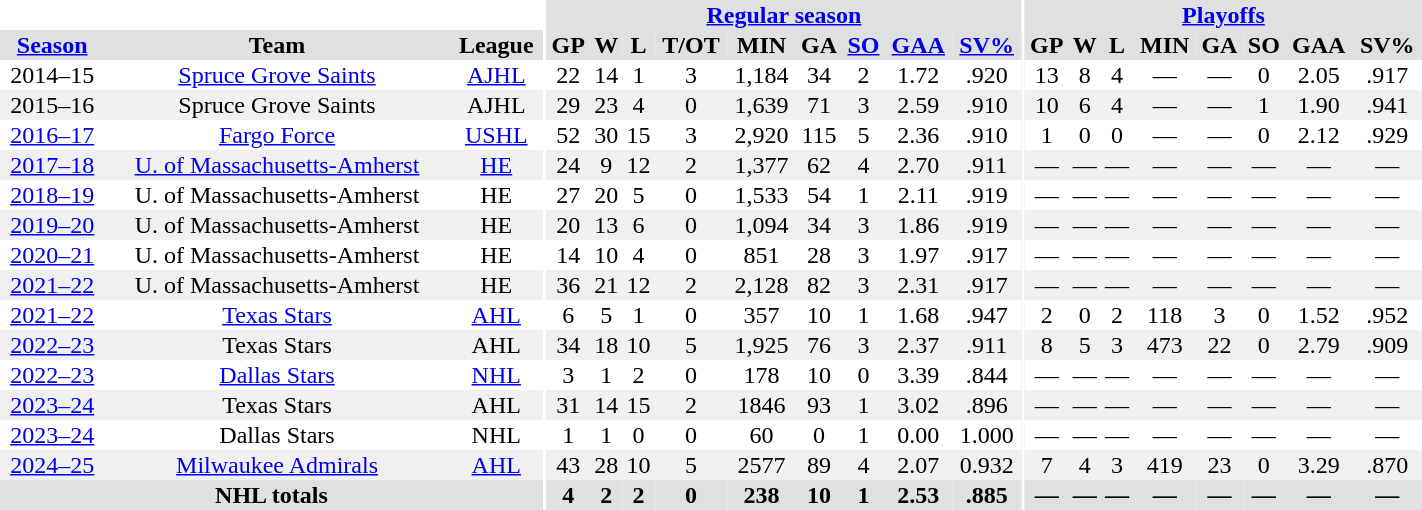<table border="0" cellpadding="1" cellspacing="0" style="text-align:center; width:75%">
<tr ALIGN="center" bgcolor="#e0e0e0">
<th align="center" colspan="3" bgcolor="#ffffff"></th>
<th align="center" rowspan="99" bgcolor="#ffffff"></th>
<th align="center" colspan="9" bgcolor="#e0e0e0"><a href='#'>Regular season</a></th>
<th align="center" rowspan="99" bgcolor="#ffffff"></th>
<th align="center" colspan="8" bgcolor="#e0e0e0"><a href='#'>Playoffs</a></th>
</tr>
<tr ALIGN="center" bgcolor="#e0e0e0">
<th><a href='#'>Season</a></th>
<th>Team</th>
<th>League</th>
<th>GP</th>
<th>W</th>
<th>L</th>
<th>T/OT</th>
<th>MIN</th>
<th>GA</th>
<th><a href='#'>SO</a></th>
<th><a href='#'>GAA</a></th>
<th><a href='#'>SV%</a></th>
<th>GP</th>
<th>W</th>
<th>L</th>
<th>MIN</th>
<th>GA</th>
<th>SO</th>
<th>GAA</th>
<th>SV%</th>
</tr>
<tr ALIGN="center">
<td>2014–15</td>
<td><a href='#'>Spruce Grove Saints</a></td>
<td><a href='#'>AJHL</a></td>
<td>22</td>
<td>14</td>
<td>1</td>
<td>3</td>
<td>1,184</td>
<td>34</td>
<td>2</td>
<td>1.72</td>
<td>.920</td>
<td>13</td>
<td>8</td>
<td>4</td>
<td>—</td>
<td>—</td>
<td>0</td>
<td>2.05</td>
<td>.917</td>
</tr>
<tr ALIGN="center" bgcolor="#f0f0f0">
<td>2015–16</td>
<td>Spruce Grove Saints</td>
<td>AJHL</td>
<td>29</td>
<td>23</td>
<td>4</td>
<td>0</td>
<td>1,639</td>
<td>71</td>
<td>3</td>
<td>2.59</td>
<td>.910</td>
<td>10</td>
<td>6</td>
<td>4</td>
<td>—</td>
<td>—</td>
<td>1</td>
<td>1.90</td>
<td>.941</td>
</tr>
<tr ALIGN="center">
<td><a href='#'>2016–17</a></td>
<td><a href='#'>Fargo Force</a></td>
<td><a href='#'>USHL</a></td>
<td>52</td>
<td>30</td>
<td>15</td>
<td>3</td>
<td>2,920</td>
<td>115</td>
<td>5</td>
<td>2.36</td>
<td>.910</td>
<td>1</td>
<td>0</td>
<td>0</td>
<td>—</td>
<td>—</td>
<td>0</td>
<td>2.12</td>
<td>.929</td>
</tr>
<tr ALIGN="center" bgcolor="#f0f0f0">
<td><a href='#'>2017–18</a></td>
<td><a href='#'>U. of Massachusetts-Amherst</a></td>
<td><a href='#'>HE</a></td>
<td>24</td>
<td>9</td>
<td>12</td>
<td>2</td>
<td>1,377</td>
<td>62</td>
<td>4</td>
<td>2.70</td>
<td>.911</td>
<td>—</td>
<td>—</td>
<td>—</td>
<td>—</td>
<td>—</td>
<td>—</td>
<td>—</td>
<td>—</td>
</tr>
<tr ALIGN="center">
<td><a href='#'>2018–19</a></td>
<td>U. of Massachusetts-Amherst</td>
<td>HE</td>
<td>27</td>
<td>20</td>
<td>5</td>
<td>0</td>
<td>1,533</td>
<td>54</td>
<td>1</td>
<td>2.11</td>
<td>.919</td>
<td>—</td>
<td>—</td>
<td>—</td>
<td>—</td>
<td>—</td>
<td>—</td>
<td>—</td>
<td>—</td>
</tr>
<tr ALIGN="center" bgcolor="#f0f0f0">
<td><a href='#'>2019–20</a></td>
<td>U. of Massachusetts-Amherst</td>
<td>HE</td>
<td>20</td>
<td>13</td>
<td>6</td>
<td>0</td>
<td>1,094</td>
<td>34</td>
<td>3</td>
<td>1.86</td>
<td>.919</td>
<td>—</td>
<td>—</td>
<td>—</td>
<td>—</td>
<td>—</td>
<td>—</td>
<td>—</td>
<td>—</td>
</tr>
<tr ALIGN="center">
<td><a href='#'>2020–21</a></td>
<td>U. of Massachusetts-Amherst</td>
<td>HE</td>
<td>14</td>
<td>10</td>
<td>4</td>
<td>0</td>
<td>851</td>
<td>28</td>
<td>3</td>
<td>1.97</td>
<td>.917</td>
<td>—</td>
<td>—</td>
<td>—</td>
<td>—</td>
<td>—</td>
<td>—</td>
<td>—</td>
<td>—</td>
</tr>
<tr ALIGN="center" bgcolor="#f0f0f0">
<td><a href='#'>2021–22</a></td>
<td>U. of Massachusetts-Amherst</td>
<td>HE</td>
<td>36</td>
<td>21</td>
<td>12</td>
<td>2</td>
<td>2,128</td>
<td>82</td>
<td>3</td>
<td>2.31</td>
<td>.917</td>
<td>—</td>
<td>—</td>
<td>—</td>
<td>—</td>
<td>—</td>
<td>—</td>
<td>—</td>
<td>—</td>
</tr>
<tr ALIGN="center">
<td><a href='#'>2021–22</a></td>
<td><a href='#'>Texas Stars</a></td>
<td><a href='#'>AHL</a></td>
<td>6</td>
<td>5</td>
<td>1</td>
<td>0</td>
<td>357</td>
<td>10</td>
<td>1</td>
<td>1.68</td>
<td>.947</td>
<td>2</td>
<td>0</td>
<td>2</td>
<td>118</td>
<td>3</td>
<td>0</td>
<td>1.52</td>
<td>.952</td>
</tr>
<tr ALIGN="center" bgcolor="#f0f0f0">
<td><a href='#'>2022–23</a></td>
<td>Texas Stars</td>
<td>AHL</td>
<td>34</td>
<td>18</td>
<td>10</td>
<td>5</td>
<td>1,925</td>
<td>76</td>
<td>3</td>
<td>2.37</td>
<td>.911</td>
<td>8</td>
<td>5</td>
<td>3</td>
<td>473</td>
<td>22</td>
<td>0</td>
<td>2.79</td>
<td>.909</td>
</tr>
<tr ALIGN="center">
<td><a href='#'>2022–23</a></td>
<td><a href='#'>Dallas Stars</a></td>
<td><a href='#'>NHL</a></td>
<td>3</td>
<td>1</td>
<td>2</td>
<td>0</td>
<td>178</td>
<td>10</td>
<td>0</td>
<td>3.39</td>
<td>.844</td>
<td>—</td>
<td>—</td>
<td>—</td>
<td>—</td>
<td>—</td>
<td>—</td>
<td>—</td>
<td>—</td>
</tr>
<tr ALIGN="center" bgcolor="#f0f0f0">
<td><a href='#'>2023–24</a></td>
<td>Texas Stars</td>
<td>AHL</td>
<td>31</td>
<td>14</td>
<td>15</td>
<td>2</td>
<td>1846</td>
<td>93</td>
<td>1</td>
<td>3.02</td>
<td>.896</td>
<td>—</td>
<td>—</td>
<td>—</td>
<td>—</td>
<td>—</td>
<td>—</td>
<td>—</td>
<td>—</td>
</tr>
<tr ALIGN="center">
<td><a href='#'>2023–24</a></td>
<td>Dallas Stars</td>
<td>NHL</td>
<td>1</td>
<td>1</td>
<td>0</td>
<td>0</td>
<td>60</td>
<td>0</td>
<td>1</td>
<td>0.00</td>
<td>1.000</td>
<td>—</td>
<td>—</td>
<td>—</td>
<td>—</td>
<td>—</td>
<td>—</td>
<td>—</td>
<td>—</td>
</tr>
<tr ALIGN="center" bgcolor="#f0f0f0">
<td><a href='#'>2024–25</a></td>
<td><a href='#'>Milwaukee Admirals</a></td>
<td><a href='#'>AHL</a></td>
<td>43</td>
<td>28</td>
<td>10</td>
<td>5</td>
<td>2577</td>
<td>89</td>
<td>4</td>
<td>2.07</td>
<td>0.932</td>
<td>7</td>
<td>4</td>
<td>3</td>
<td>419</td>
<td>23</td>
<td>0</td>
<td>3.29</td>
<td>.870</td>
</tr>
<tr ALIGN="center" bgcolor="#e0e0e0">
<th colspan="3" align="center">NHL totals</th>
<th>4</th>
<th>2</th>
<th>2</th>
<th>0</th>
<th>238</th>
<th>10</th>
<th>1</th>
<th>2.53</th>
<th>.885</th>
<th>—</th>
<th>—</th>
<th>—</th>
<th>—</th>
<th>—</th>
<th>—</th>
<th>—</th>
<th>—</th>
</tr>
</table>
